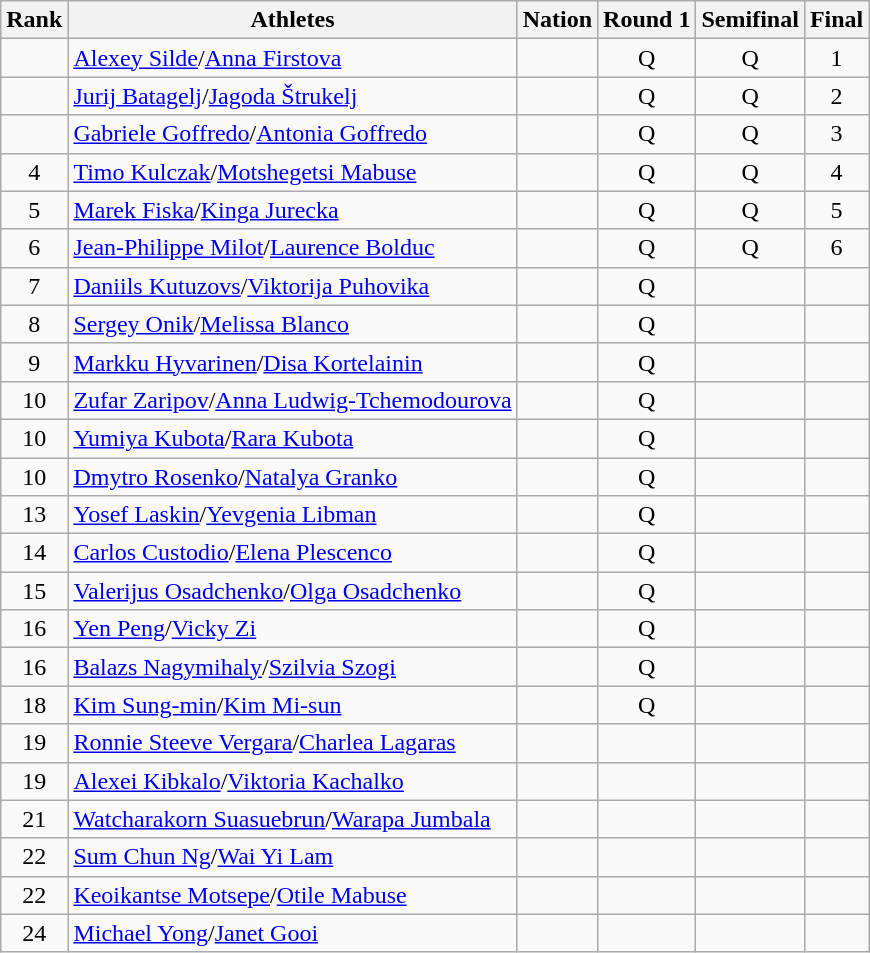<table class="wikitable sortable" style="text-align:center">
<tr>
<th>Rank</th>
<th>Athletes</th>
<th>Nation</th>
<th>Round 1</th>
<th>Semifinal</th>
<th>Final</th>
</tr>
<tr>
<td></td>
<td align=left><a href='#'>Alexey Silde</a>/<a href='#'>Anna Firstova</a></td>
<td align=left></td>
<td>Q</td>
<td>Q</td>
<td>1</td>
</tr>
<tr>
<td></td>
<td align=left><a href='#'>Jurij Batagelj</a>/<a href='#'>Jagoda Štrukelj</a></td>
<td align=left></td>
<td>Q</td>
<td>Q</td>
<td>2</td>
</tr>
<tr>
<td></td>
<td align=left><a href='#'>Gabriele Goffredo</a>/<a href='#'>Antonia Goffredo</a></td>
<td align=left></td>
<td>Q</td>
<td>Q</td>
<td>3</td>
</tr>
<tr>
<td>4</td>
<td align=left><a href='#'>Timo Kulczak</a>/<a href='#'>Motshegetsi Mabuse</a></td>
<td align=left></td>
<td>Q</td>
<td>Q</td>
<td>4</td>
</tr>
<tr>
<td>5</td>
<td align=left><a href='#'>Marek Fiska</a>/<a href='#'>Kinga Jurecka</a></td>
<td align=left></td>
<td>Q</td>
<td>Q</td>
<td>5</td>
</tr>
<tr>
<td>6</td>
<td align=left><a href='#'>Jean-Philippe Milot</a>/<a href='#'>Laurence Bolduc</a></td>
<td align=left></td>
<td>Q</td>
<td>Q</td>
<td>6</td>
</tr>
<tr>
<td>7</td>
<td align=left><a href='#'>Daniils Kutuzovs</a>/<a href='#'>Viktorija Puhovika</a></td>
<td align=left></td>
<td>Q</td>
<td></td>
<td></td>
</tr>
<tr>
<td>8</td>
<td align=left><a href='#'>Sergey Onik</a>/<a href='#'>Melissa Blanco</a></td>
<td align=left></td>
<td>Q</td>
<td></td>
<td></td>
</tr>
<tr>
<td>9</td>
<td align=left><a href='#'>Markku Hyvarinen</a>/<a href='#'>Disa Kortelainin</a></td>
<td align=left></td>
<td>Q</td>
<td></td>
<td></td>
</tr>
<tr>
<td>10</td>
<td align=left><a href='#'>Zufar Zaripov</a>/<a href='#'>Anna Ludwig-Tchemodourova</a></td>
<td align=left></td>
<td>Q</td>
<td></td>
<td></td>
</tr>
<tr>
<td>10</td>
<td align=left><a href='#'>Yumiya Kubota</a>/<a href='#'>Rara Kubota</a></td>
<td align=left></td>
<td>Q</td>
<td></td>
<td></td>
</tr>
<tr>
<td>10</td>
<td align=left><a href='#'>Dmytro Rosenko</a>/<a href='#'>Natalya Granko</a></td>
<td align=left></td>
<td>Q</td>
<td></td>
<td></td>
</tr>
<tr>
<td>13</td>
<td align=left><a href='#'>Yosef Laskin</a>/<a href='#'>Yevgenia Libman</a></td>
<td align=left></td>
<td>Q</td>
<td></td>
<td></td>
</tr>
<tr>
<td>14</td>
<td align=left><a href='#'>Carlos Custodio</a>/<a href='#'>Elena Plescenco</a></td>
<td align=left></td>
<td>Q</td>
<td></td>
<td></td>
</tr>
<tr>
<td>15</td>
<td align=left><a href='#'>Valerijus Osadchenko</a>/<a href='#'>Olga Osadchenko</a></td>
<td align=left></td>
<td>Q</td>
<td></td>
<td></td>
</tr>
<tr>
<td>16</td>
<td align=left><a href='#'>Yen Peng</a>/<a href='#'>Vicky Zi</a></td>
<td align=left></td>
<td>Q</td>
<td></td>
<td></td>
</tr>
<tr>
<td>16</td>
<td align=left><a href='#'>Balazs Nagymihaly</a>/<a href='#'>Szilvia Szogi</a></td>
<td align=left></td>
<td>Q</td>
<td></td>
<td></td>
</tr>
<tr>
<td>18</td>
<td align=left><a href='#'>Kim Sung-min</a>/<a href='#'>Kim Mi-sun</a></td>
<td align=left></td>
<td>Q</td>
<td></td>
<td></td>
</tr>
<tr>
<td>19</td>
<td align=left><a href='#'>Ronnie Steeve Vergara</a>/<a href='#'>Charlea Lagaras</a></td>
<td align=left></td>
<td></td>
<td></td>
<td></td>
</tr>
<tr>
<td>19</td>
<td align=left><a href='#'>Alexei Kibkalo</a>/<a href='#'>Viktoria Kachalko</a></td>
<td align=left></td>
<td></td>
<td></td>
<td></td>
</tr>
<tr>
<td>21</td>
<td align=left><a href='#'>Watcharakorn Suasuebrun</a>/<a href='#'>Warapa Jumbala</a></td>
<td align=left></td>
<td></td>
<td></td>
<td></td>
</tr>
<tr>
<td>22</td>
<td align=left><a href='#'>Sum Chun Ng</a>/<a href='#'>Wai Yi Lam</a></td>
<td align=left></td>
<td></td>
<td></td>
<td></td>
</tr>
<tr>
<td>22</td>
<td align=left><a href='#'>Keoikantse Motsepe</a>/<a href='#'>Otile Mabuse</a></td>
<td align=left></td>
<td></td>
<td></td>
<td></td>
</tr>
<tr>
<td>24</td>
<td align=left><a href='#'>Michael Yong</a>/<a href='#'>Janet Gooi</a></td>
<td align=left></td>
<td></td>
<td></td>
<td></td>
</tr>
</table>
